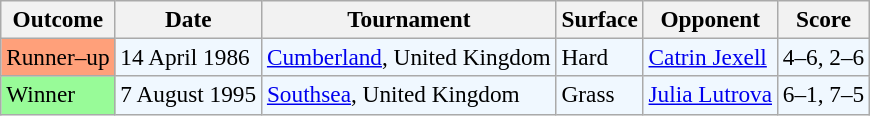<table class="sortable wikitable" style=font-size:97%>
<tr>
<th>Outcome</th>
<th>Date</th>
<th>Tournament</th>
<th>Surface</th>
<th>Opponent</th>
<th>Score</th>
</tr>
<tr style="background:#f0f8ff;">
<td bgcolor="FFA07A">Runner–up</td>
<td>14 April 1986</td>
<td><a href='#'>Cumberland</a>, United Kingdom</td>
<td>Hard</td>
<td> <a href='#'>Catrin Jexell</a></td>
<td>4–6, 2–6</td>
</tr>
<tr style="background:#f0f8ff;">
<td style="background:#98fb98;">Winner</td>
<td>7 August 1995</td>
<td><a href='#'>Southsea</a>, United Kingdom</td>
<td>Grass</td>
<td> <a href='#'>Julia Lutrova</a></td>
<td>6–1, 7–5</td>
</tr>
</table>
